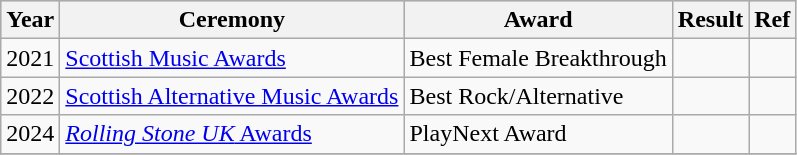<table class="wikitable">
<tr style="background:#ccc; text-align:center;">
<th scope="col">Year</th>
<th scope="col">Ceremony</th>
<th scope="col">Award</th>
<th scope="col">Result</th>
<th>Ref</th>
</tr>
<tr>
<td>2021</td>
<td><a href='#'>Scottish Music Awards</a></td>
<td>Best Female Breakthrough</td>
<td></td>
<td style="text-align:center;"></td>
</tr>
<tr>
<td>2022</td>
<td><a href='#'>Scottish Alternative Music Awards</a></td>
<td>Best Rock/Alternative</td>
<td></td>
<td style="text-align:center;"></td>
</tr>
<tr>
<td>2024</td>
<td><a href='#'><em>Rolling Stone UK</em> Awards</a></td>
<td>PlayNext Award</td>
<td></td>
<td style="text-align:center;"></td>
</tr>
<tr>
</tr>
</table>
